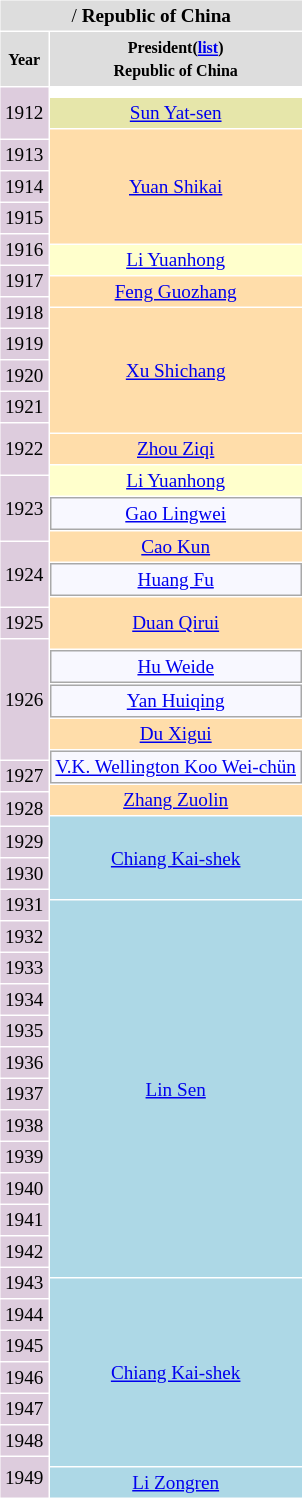<table border=0 cellpadding=3 cellspacing=1 style="text-align:center;font-size:80%;line-height:14px;">
<tr>
<td bgcolor=#DDDDDD colspan=2>/ <strong>Republic of China</strong></td>
</tr>
<tr>
<th bgcolor=#DDDDDD><small><strong>Year</strong></small></th>
<th bgcolor=#DDDDDD><small><strong>President</strong>(<a href='#'>list</a>)</small><br><small><strong>Republic of China</strong></small><br></th>
</tr>
<tr>
<td bgcolor=#DDCCDD rowspan=3>1912</td>
<td></td>
<td></td>
</tr>
<tr>
<td bgcolor=#E6E6AA><a href='#'>Sun Yat-sen</a></td>
<td></td>
</tr>
<tr>
<td bgcolor=#FFDDAA rowspan=5><a href='#'>Yuan Shikai</a></td>
<td></td>
</tr>
<tr>
<td bgcolor=#DDCCDD>1913</td>
</tr>
<tr>
<td bgcolor=#DDCCDD>1914</td>
</tr>
<tr>
<td bgcolor=#DDCCDD>1915</td>
</tr>
<tr>
<td bgcolor=#DDCCDD rowspan=2>1916</td>
<td></td>
</tr>
<tr>
<td bgcolor=#FFFFCC rowspan=2><a href='#'>Li Yuanhong</a></td>
<td></td>
</tr>
<tr>
<td bgcolor=#DDCCDD rowspan=2>1917</td>
<td></td>
</tr>
<tr>
<td bgcolor=#FFDDAA rowspan=2><a href='#'>Feng Guozhang</a></td>
<td></td>
</tr>
<tr>
<td bgcolor=#DDCCDD rowspan=2>1918</td>
<td></td>
</tr>
<tr>
<td bgcolor=#FFDDAA rowspan=5><a href='#'>Xu Shichang</a></td>
<td></td>
</tr>
<tr>
<td bgcolor=#DDCCDD>1919</td>
</tr>
<tr>
<td bgcolor=#DDCCDD>1920</td>
</tr>
<tr>
<td bgcolor=#DDCCDD>1921</td>
</tr>
<tr>
<td bgcolor=#DDCCDD rowspan=3>1922</td>
<td></td>
</tr>
<tr>
<td bgcolor=#FFDDAA><a href='#'>Zhou Ziqi</a> </td>
<td></td>
</tr>
<tr>
<td bgcolor=#FFFFCC rowspan=2><a href='#'>Li Yuanhong</a></td>
<td></td>
</tr>
<tr>
<td bgcolor=#DDCCDD rowspan=3>1923</td>
<td></td>
</tr>
<tr>
<td bgcolor=#F8F8FF style="border: 1px solid darkgray;"><a href='#'>Gao Lingwei</a> </td>
<td></td>
</tr>
<tr>
<td bgcolor=#FFDDAA rowspan=2><a href='#'>Cao Kun</a></td>
<td></td>
</tr>
<tr>
<td bgcolor=#DDCCDD rowspan=3>1924</td>
<td></td>
</tr>
<tr>
<td bgcolor=#F8F8FF style="border: 1px solid darkgray;"><a href='#'>Huang Fu</a> </td>
<td></td>
</tr>
<tr>
<td bgcolor=#FFDDAA rowspan=3><a href='#'>Duan Qirui</a> </td>
<td></td>
</tr>
<tr>
<td bgcolor=#DDCCDD>1925</td>
</tr>
<tr>
<td bgcolor=#DDCCDD rowspan=5>1926</td>
<td></td>
</tr>
<tr>
<td bgcolor=#F8F8FF style="border: 1px solid darkgray;"><a href='#'>Hu Weide</a> </td>
</tr>
<tr>
<td bgcolor=#F8F8FF style="border: 1px solid darkgray;"><a href='#'>Yan Huiqing</a> </td>
</tr>
<tr>
<td bgcolor=#FFDDAA><a href='#'>Du Xigui</a> </td>
</tr>
<tr>
<td bgcolor=#F8F8FF style="border: 1px solid darkgray;" rowspan=2><a href='#'>V.K. Wellington Koo Wei-chün</a> </td>
<td></td>
</tr>
<tr>
<td bgcolor=#DDCCDD rowspan=2>1927</td>
</tr>
<tr>
<td bgcolor=#FFDDAA rowspan=2><a href='#'>Zhang Zuolin</a> </td>
</tr>
<tr>
<td bgcolor=#DDCCDD rowspan=2>1928</td>
</tr>
<tr>
<td bgcolor=#ADD8E6 rowspan=4><a href='#'>Chiang Kai-shek</a></td>
<td></td>
</tr>
<tr>
<td bgcolor=#DDCCDD>1929</td>
</tr>
<tr>
<td bgcolor=#DDCCDD>1930</td>
</tr>
<tr>
<td bgcolor=#DDCCDD rowspan=2>1931</td>
<td></td>
</tr>
<tr>
<td bgcolor=#ADD8E6 rowspan=13><a href='#'>Lin Sen</a></td>
</tr>
<tr>
<td bgcolor=#DDCCDD>1932</td>
</tr>
<tr>
<td bgcolor=#DDCCDD>1933</td>
</tr>
<tr>
<td bgcolor=#DDCCDD>1934</td>
</tr>
<tr>
<td bgcolor=#DDCCDD>1935</td>
</tr>
<tr>
<td bgcolor=#DDCCDD>1936</td>
</tr>
<tr>
<td bgcolor=#DDCCDD>1937</td>
</tr>
<tr>
<td bgcolor=#DDCCDD>1938</td>
</tr>
<tr>
<td bgcolor=#DDCCDD>1939</td>
</tr>
<tr>
<td bgcolor=#DDCCDD>1940</td>
</tr>
<tr>
<td bgcolor=#DDCCDD>1941</td>
</tr>
<tr>
<td bgcolor=#DDCCDD>1942</td>
</tr>
<tr>
<td bgcolor=#DDCCDD rowspan=2>1943</td>
<td></td>
</tr>
<tr>
<td bgcolor=#ADD8E6 rowspan=7><a href='#'>Chiang Kai-shek</a></td>
</tr>
<tr>
<td bgcolor=#DDCCDD>1944</td>
</tr>
<tr>
<td bgcolor=#DDCCDD>1945</td>
</tr>
<tr>
<td bgcolor=#DDCCDD>1946</td>
</tr>
<tr>
<td bgcolor=#DDCCDD>1947</td>
</tr>
<tr>
<td bgcolor=#DDCCDD>1948</td>
</tr>
<tr>
<td bgcolor=#DDCCDD rowspan=2>1949</td>
<td></td>
</tr>
<tr>
<td bgcolor=#ADD8E6><a href='#'>Li Zongren</a> </td>
</tr>
</table>
